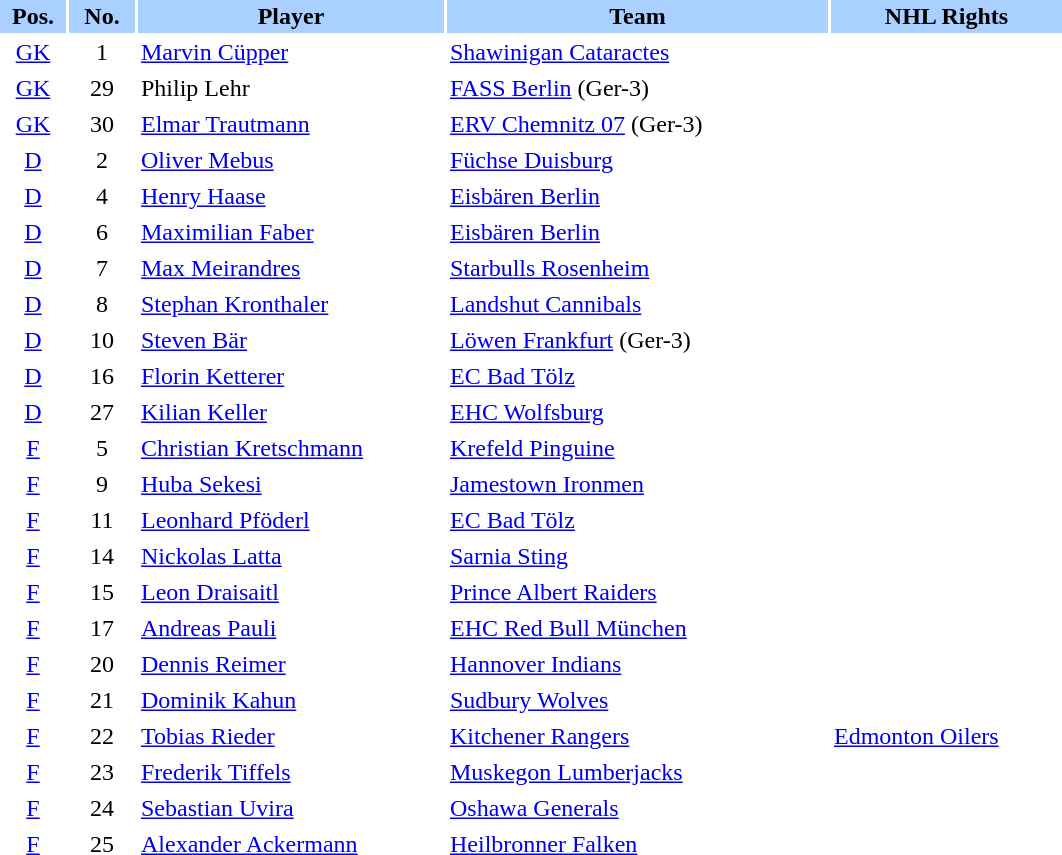<table border="0" cellspacing="2" cellpadding="2">
<tr bgcolor=AAD0FF>
<th width=40>Pos.</th>
<th width=40>No.</th>
<th width=200>Player</th>
<th width=250>Team</th>
<th width=150>NHL Rights</th>
</tr>
<tr>
<td style="text-align:center;"><a href='#'>GK</a></td>
<td style="text-align:center;">1</td>
<td><a href='#'>Marvin Cüpper</a></td>
<td> <a href='#'>Shawinigan Cataractes</a></td>
<td></td>
</tr>
<tr>
<td style="text-align:center;"><a href='#'>GK</a></td>
<td style="text-align:center;">29</td>
<td>Philip Lehr</td>
<td> <a href='#'>FASS Berlin</a> (Ger-3)</td>
<td></td>
</tr>
<tr>
<td style="text-align:center;"><a href='#'>GK</a></td>
<td style="text-align:center;">30</td>
<td><a href='#'>Elmar Trautmann</a></td>
<td> <a href='#'>ERV Chemnitz 07</a> (Ger-3)</td>
<td></td>
</tr>
<tr>
<td style="text-align:center;"><a href='#'>D</a></td>
<td style="text-align:center;">2</td>
<td><a href='#'>Oliver Mebus</a></td>
<td> <a href='#'>Füchse Duisburg</a></td>
<td></td>
</tr>
<tr>
<td style="text-align:center;"><a href='#'>D</a></td>
<td style="text-align:center;">4</td>
<td><a href='#'>Henry Haase</a></td>
<td> <a href='#'>Eisbären Berlin</a></td>
<td></td>
</tr>
<tr>
<td style="text-align:center;"><a href='#'>D</a></td>
<td style="text-align:center;">6</td>
<td><a href='#'>Maximilian Faber</a></td>
<td> <a href='#'>Eisbären Berlin</a></td>
<td></td>
</tr>
<tr>
<td style="text-align:center;"><a href='#'>D</a></td>
<td style="text-align:center;">7</td>
<td><a href='#'>Max Meirandres</a></td>
<td> <a href='#'>Starbulls Rosenheim</a></td>
<td></td>
</tr>
<tr>
<td style="text-align:center;"><a href='#'>D</a></td>
<td style="text-align:center;">8</td>
<td><a href='#'>Stephan Kronthaler</a></td>
<td> <a href='#'>Landshut Cannibals</a></td>
<td></td>
</tr>
<tr>
<td style="text-align:center;"><a href='#'>D</a></td>
<td style="text-align:center;">10</td>
<td><a href='#'>Steven Bär</a></td>
<td> <a href='#'>Löwen Frankfurt</a> (Ger-3)</td>
<td></td>
</tr>
<tr>
<td style="text-align:center;"><a href='#'>D</a></td>
<td style="text-align:center;">16</td>
<td><a href='#'>Florin Ketterer</a></td>
<td> <a href='#'>EC Bad Tölz</a></td>
<td></td>
</tr>
<tr>
<td style="text-align:center;"><a href='#'>D</a></td>
<td style="text-align:center;">27</td>
<td><a href='#'>Kilian Keller</a></td>
<td> <a href='#'>EHC Wolfsburg</a></td>
<td></td>
</tr>
<tr>
<td style="text-align:center;"><a href='#'>F</a></td>
<td style="text-align:center;">5</td>
<td><a href='#'>Christian Kretschmann</a></td>
<td> <a href='#'>Krefeld Pinguine</a></td>
<td></td>
</tr>
<tr>
<td style="text-align:center;"><a href='#'>F</a></td>
<td style="text-align:center;">9</td>
<td><a href='#'>Huba Sekesi</a></td>
<td> <a href='#'>Jamestown Ironmen</a></td>
<td></td>
</tr>
<tr>
<td style="text-align:center;"><a href='#'>F</a></td>
<td style="text-align:center;">11</td>
<td><a href='#'>Leonhard Pföderl</a></td>
<td> <a href='#'>EC Bad Tölz</a></td>
<td></td>
</tr>
<tr>
<td style="text-align:center;"><a href='#'>F</a></td>
<td style="text-align:center;">14</td>
<td><a href='#'>Nickolas Latta</a></td>
<td> <a href='#'>Sarnia Sting</a></td>
<td></td>
</tr>
<tr>
<td style="text-align:center;"><a href='#'>F</a></td>
<td style="text-align:center;">15</td>
<td><a href='#'>Leon Draisaitl</a></td>
<td> <a href='#'>Prince Albert Raiders</a></td>
<td></td>
</tr>
<tr>
<td style="text-align:center;"><a href='#'>F</a></td>
<td style="text-align:center;">17</td>
<td><a href='#'>Andreas Pauli</a></td>
<td> <a href='#'>EHC Red Bull München</a></td>
<td></td>
</tr>
<tr>
<td style="text-align:center;"><a href='#'>F</a></td>
<td style="text-align:center;">20</td>
<td><a href='#'>Dennis Reimer</a></td>
<td> <a href='#'>Hannover Indians</a></td>
<td></td>
</tr>
<tr>
<td style="text-align:center;"><a href='#'>F</a></td>
<td style="text-align:center;">21</td>
<td><a href='#'>Dominik Kahun</a></td>
<td> <a href='#'>Sudbury Wolves</a></td>
<td></td>
</tr>
<tr>
<td style="text-align:center;"><a href='#'>F</a></td>
<td style="text-align:center;">22</td>
<td><a href='#'>Tobias Rieder</a></td>
<td> <a href='#'>Kitchener Rangers</a></td>
<td><a href='#'>Edmonton Oilers</a></td>
</tr>
<tr>
<td style="text-align:center;"><a href='#'>F</a></td>
<td style="text-align:center;">23</td>
<td><a href='#'>Frederik Tiffels</a></td>
<td> <a href='#'>Muskegon Lumberjacks</a></td>
<td></td>
</tr>
<tr>
<td style="text-align:center;"><a href='#'>F</a></td>
<td style="text-align:center;">24</td>
<td><a href='#'>Sebastian Uvira</a></td>
<td> <a href='#'>Oshawa Generals</a></td>
<td></td>
</tr>
<tr>
<td style="text-align:center;"><a href='#'>F</a></td>
<td style="text-align:center;">25</td>
<td><a href='#'>Alexander Ackermann</a></td>
<td> <a href='#'>Heilbronner Falken</a></td>
<td></td>
</tr>
</table>
